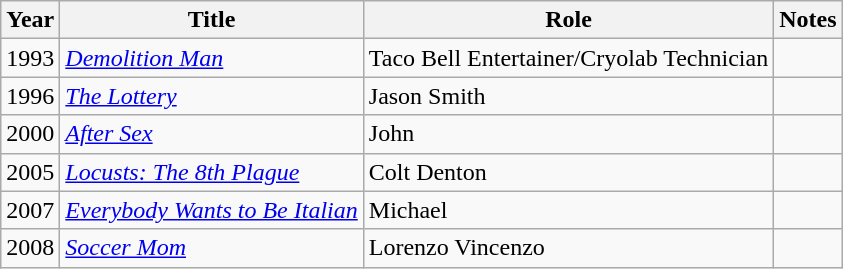<table class="wikitable sortable">
<tr>
<th>Year</th>
<th>Title</th>
<th>Role</th>
<th class="unsortable">Notes</th>
</tr>
<tr>
<td>1993</td>
<td><em><a href='#'>Demolition Man</a></em></td>
<td>Taco Bell Entertainer/Cryolab Technician</td>
<td></td>
</tr>
<tr>
<td>1996</td>
<td><em><a href='#'>The Lottery</a></em></td>
<td>Jason Smith</td>
<td></td>
</tr>
<tr>
<td>2000</td>
<td><em><a href='#'>After Sex</a></em></td>
<td>John</td>
<td></td>
</tr>
<tr>
<td>2005</td>
<td><em><a href='#'>Locusts: The 8th Plague</a></em></td>
<td>Colt Denton</td>
<td></td>
</tr>
<tr>
<td>2007</td>
<td><em><a href='#'>Everybody Wants to Be Italian</a></em></td>
<td>Michael</td>
<td></td>
</tr>
<tr>
<td>2008</td>
<td><em><a href='#'>Soccer Mom</a></em></td>
<td>Lorenzo Vincenzo</td>
<td></td>
</tr>
</table>
